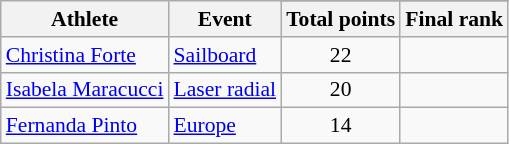<table class="wikitable" border="1" style="font-size:90%">
<tr>
<th rowspan=2>Athlete</th>
<th rowspan=2>Event</th>
</tr>
<tr>
<th>Total points</th>
<th>Final rank</th>
</tr>
<tr align=center>
<td align=left><a href='#'>Christina Forte</a></td>
<td align=left><a href='#'>Sailboard</a></td>
<td>22</td>
<td></td>
</tr>
<tr align=center>
<td align=left><a href='#'>Isabela Maracucci</a></td>
<td align=left><a href='#'>Laser radial</a></td>
<td>20</td>
<td></td>
</tr>
<tr align=center>
<td align=left><a href='#'>Fernanda Pinto</a></td>
<td align=left><a href='#'>Europe</a></td>
<td>14</td>
<td></td>
</tr>
</table>
